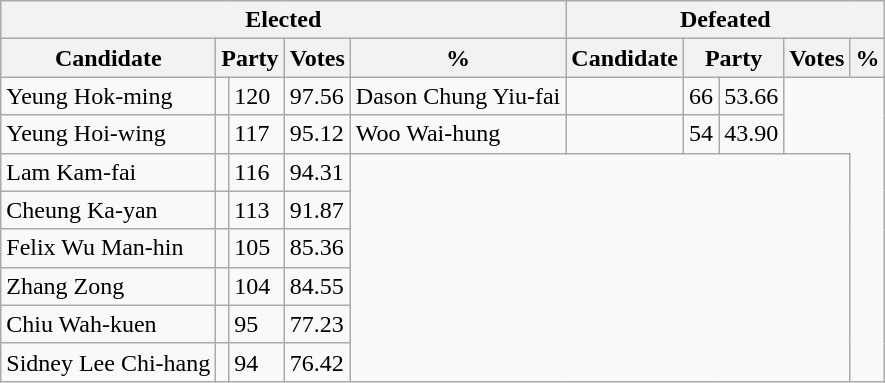<table class="wikitable">
<tr>
<th colspan="5">Elected</th>
<th colspan="5">Defeated</th>
</tr>
<tr>
<th>Candidate</th>
<th colspan="2">Party</th>
<th>Votes</th>
<th>%</th>
<th>Candidate</th>
<th colspan="2">Party</th>
<th>Votes</th>
<th>%</th>
</tr>
<tr>
<td>Yeung Hok-ming</td>
<td></td>
<td>120</td>
<td>97.56</td>
<td>Dason Chung Yiu-fai</td>
<td></td>
<td>66</td>
<td>53.66</td>
</tr>
<tr>
<td>Yeung Hoi-wing</td>
<td></td>
<td>117</td>
<td>95.12</td>
<td>Woo Wai-hung</td>
<td></td>
<td>54</td>
<td>43.90</td>
</tr>
<tr>
<td>Lam Kam-fai</td>
<td></td>
<td>116</td>
<td>94.31</td>
<td colspan="5" rowspan="6"></td>
</tr>
<tr>
<td>Cheung Ka-yan</td>
<td></td>
<td>113</td>
<td>91.87</td>
</tr>
<tr>
<td>Felix Wu Man-hin</td>
<td></td>
<td>105</td>
<td>85.36</td>
</tr>
<tr>
<td>Zhang Zong</td>
<td></td>
<td>104</td>
<td>84.55</td>
</tr>
<tr>
<td>Chiu Wah-kuen</td>
<td></td>
<td>95</td>
<td>77.23</td>
</tr>
<tr>
<td>Sidney Lee Chi-hang</td>
<td></td>
<td>94</td>
<td>76.42</td>
</tr>
</table>
